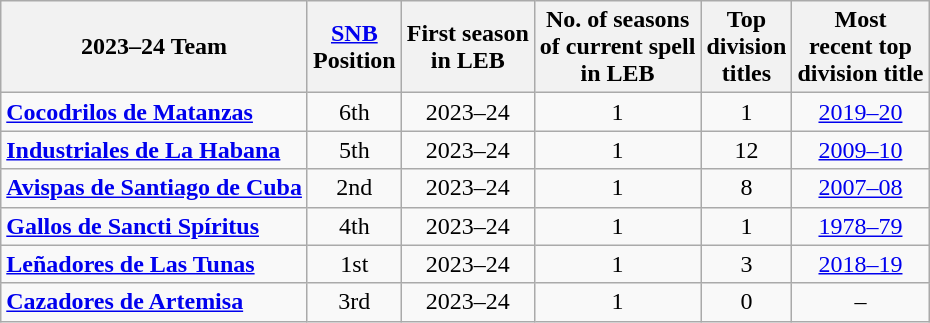<table class="wikitable sortable" style="text-align:center">
<tr>
<th>2023–24 Team</th>
<th><a href='#'>SNB</a><br>Position</th>
<th>First season<br>in LEB</th>
<th>No. of seasons<br>of current spell<br>in LEB</th>
<th>Top<br>division<br>titles</th>
<th>Most<br>recent top<br>division title</th>
</tr>
<tr>
<td style="text-align:left"><strong><a href='#'>Cocodrilos de Matanzas</a></strong></td>
<td>6th</td>
<td>2023–24</td>
<td>1</td>
<td>1</td>
<td><a href='#'>2019–20</a></td>
</tr>
<tr>
<td style="text-align:left"><strong><a href='#'>Industriales de La Habana</a></strong></td>
<td>5th</td>
<td>2023–24</td>
<td>1</td>
<td>12</td>
<td><a href='#'>2009–10</a></td>
</tr>
<tr>
<td style="text-align:left"><strong><a href='#'>Avispas de Santiago de Cuba</a></strong></td>
<td>2nd</td>
<td>2023–24</td>
<td>1</td>
<td>8</td>
<td><a href='#'>2007–08</a></td>
</tr>
<tr>
<td style="text-align:left"><strong><a href='#'>Gallos de Sancti Spíritus</a></strong></td>
<td>4th</td>
<td>2023–24</td>
<td>1</td>
<td>1</td>
<td><a href='#'>1978–79</a></td>
</tr>
<tr>
<td style="text-align:left"><strong><a href='#'>Leñadores de Las Tunas</a></strong></td>
<td>1st</td>
<td>2023–24</td>
<td>1</td>
<td>3</td>
<td><a href='#'>2018–19</a></td>
</tr>
<tr>
<td style="text-align:left"><strong><a href='#'>Cazadores de Artemisa</a></strong></td>
<td>3rd</td>
<td>2023–24</td>
<td>1</td>
<td>0</td>
<td>–</td>
</tr>
</table>
